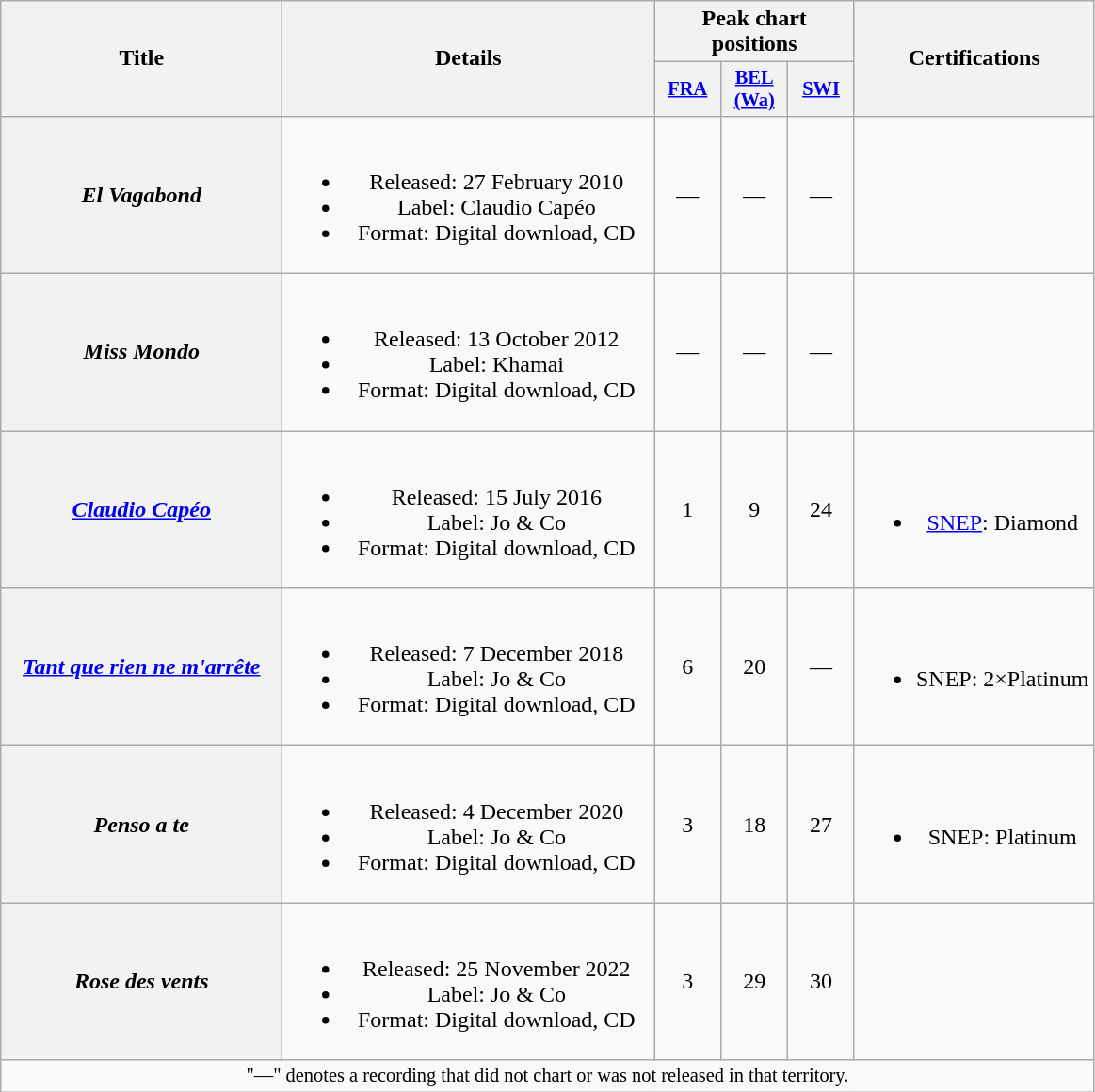<table class="wikitable plainrowheaders" style="text-align:center;">
<tr>
<th scope="col" rowspan="2" style="width:12em;">Title</th>
<th scope="col" rowspan="2" style="width:16em;">Details</th>
<th scope="col" colspan="3">Peak chart positions</th>
<th scope="col" rowspan="2">Certifications</th>
</tr>
<tr>
<th scope="col" style="width:3em;font-size:85%;"><a href='#'>FRA</a><br></th>
<th scope="col" style="width:3em;font-size:85%;"><a href='#'>BEL<br>(Wa)</a><br></th>
<th scope="col" style="width:3em;font-size:85%;"><a href='#'>SWI</a><br></th>
</tr>
<tr>
<th scope="row"><em>El Vagabond</em></th>
<td><br><ul><li>Released: 27 February 2010</li><li>Label: Claudio Capéo</li><li>Format: Digital download, CD</li></ul></td>
<td>—</td>
<td>—</td>
<td>—</td>
<td></td>
</tr>
<tr>
<th scope="row"><em>Miss Mondo</em></th>
<td><br><ul><li>Released: 13 October 2012</li><li>Label: Khamai</li><li>Format: Digital download, CD</li></ul></td>
<td>—</td>
<td>—</td>
<td>—</td>
<td></td>
</tr>
<tr>
<th scope="row"><em><a href='#'>Claudio Capéo</a></em></th>
<td><br><ul><li>Released: 15 July 2016</li><li>Label: Jo & Co</li><li>Format: Digital download, CD</li></ul></td>
<td>1</td>
<td>9</td>
<td>24</td>
<td><br><ul><li><a href='#'>SNEP</a>: Diamond</li></ul></td>
</tr>
<tr>
<th scope="row"><em><a href='#'>Tant que rien ne m'arrête</a></em></th>
<td><br><ul><li>Released: 7 December 2018</li><li>Label: Jo & Co</li><li>Format: Digital download, CD</li></ul></td>
<td>6</td>
<td>20</td>
<td>—</td>
<td><br><ul><li>SNEP: 2×Platinum</li></ul></td>
</tr>
<tr>
<th scope="row"><em>Penso a te</em></th>
<td><br><ul><li>Released: 4 December 2020</li><li>Label: Jo & Co</li><li>Format: Digital download, CD</li></ul></td>
<td>3</td>
<td>18</td>
<td>27</td>
<td><br><ul><li>SNEP: Platinum</li></ul></td>
</tr>
<tr>
<th scope="row"><em>Rose des vents</em></th>
<td><br><ul><li>Released: 25 November 2022</li><li>Label: Jo & Co</li><li>Format: Digital download, CD</li></ul></td>
<td>3</td>
<td>29</td>
<td>30</td>
<td></td>
</tr>
<tr>
<td colspan="22" style="text-align:center; font-size:85%;">"—" denotes a recording that did not chart or was not released in that territory.</td>
</tr>
</table>
